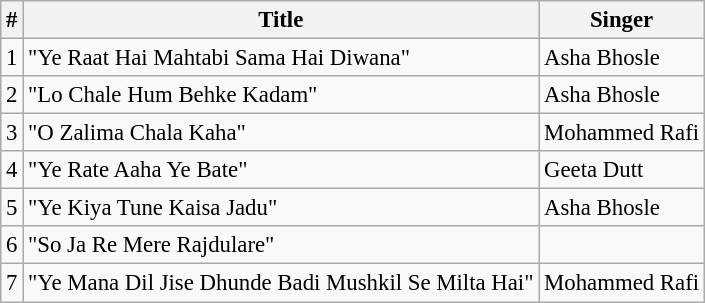<table class="wikitable" style="font-size:95%;">
<tr>
<th>#</th>
<th>Title</th>
<th>Singer</th>
</tr>
<tr>
<td>1</td>
<td>"Ye Raat Hai Mahtabi Sama Hai Diwana"</td>
<td>Asha Bhosle</td>
</tr>
<tr>
<td>2</td>
<td>"Lo Chale Hum Behke Kadam"</td>
<td>Asha Bhosle</td>
</tr>
<tr>
<td>3</td>
<td>"O Zalima Chala Kaha"</td>
<td>Mohammed Rafi</td>
</tr>
<tr>
<td>4</td>
<td>"Ye Rate Aaha Ye Bate"</td>
<td>Geeta Dutt</td>
</tr>
<tr>
<td>5</td>
<td>"Ye Kiya Tune Kaisa Jadu"</td>
<td>Asha Bhosle</td>
</tr>
<tr>
<td>6</td>
<td>"So Ja Re Mere Rajdulare"</td>
<td></td>
</tr>
<tr>
<td>7</td>
<td>"Ye Mana Dil Jise Dhunde Badi Mushkil Se Milta Hai"</td>
<td>Mohammed Rafi</td>
</tr>
</table>
